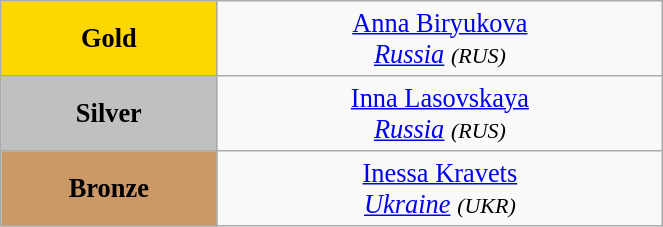<table class="wikitable" style=" text-align:center; font-size:110%;" width="35%">
<tr>
<td bgcolor="gold"><strong>Gold</strong></td>
<td> <a href='#'>Anna Biryukova</a><br><em><a href='#'>Russia</a> <small>(RUS)</small></em></td>
</tr>
<tr>
<td bgcolor="silver"><strong>Silver</strong></td>
<td> <a href='#'>Inna Lasovskaya</a><br><em><a href='#'>Russia</a> <small>(RUS)</small></em></td>
</tr>
<tr>
<td bgcolor="CC9966"><strong>Bronze</strong></td>
<td> <a href='#'>Inessa Kravets</a><br><em><a href='#'>Ukraine</a> <small>(UKR)</small></em></td>
</tr>
</table>
